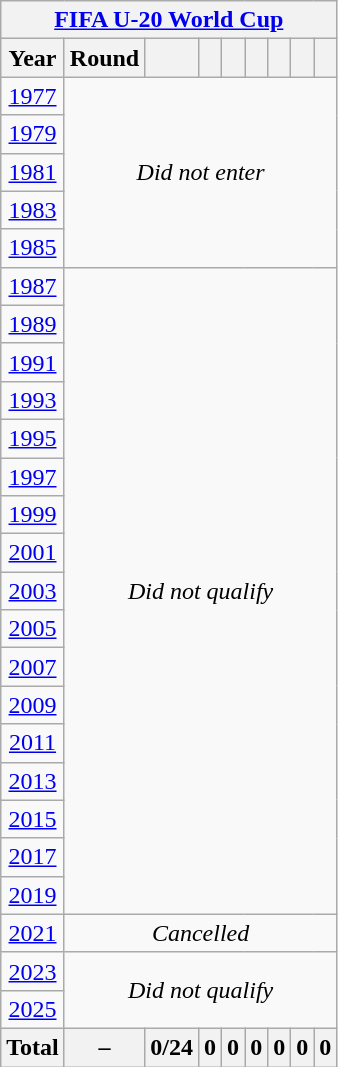<table class="wikitable" style="text-align:center;">
<tr>
<th colspan="9"><a href='#'>FIFA U-20 World Cup</a></th>
</tr>
<tr>
<th>Year</th>
<th>Round</th>
<th></th>
<th></th>
<th></th>
<th></th>
<th></th>
<th></th>
<th></th>
</tr>
<tr>
<td> <a href='#'>1977</a></td>
<td rowspan=5 colspan=8><em>Did not enter</em></td>
</tr>
<tr>
<td> <a href='#'>1979</a></td>
</tr>
<tr>
<td> <a href='#'>1981</a></td>
</tr>
<tr>
<td> <a href='#'>1983</a></td>
</tr>
<tr>
<td> <a href='#'>1985</a></td>
</tr>
<tr>
<td> <a href='#'>1987</a></td>
<td rowspan=17 colspan=8><em>Did not qualify</em></td>
</tr>
<tr>
<td> <a href='#'>1989</a></td>
</tr>
<tr>
<td> <a href='#'>1991</a></td>
</tr>
<tr>
<td> <a href='#'>1993</a></td>
</tr>
<tr>
<td> <a href='#'>1995</a></td>
</tr>
<tr>
<td> <a href='#'>1997</a></td>
</tr>
<tr>
<td> <a href='#'>1999</a></td>
</tr>
<tr>
<td> <a href='#'>2001</a></td>
</tr>
<tr>
<td> <a href='#'>2003</a></td>
</tr>
<tr>
<td> <a href='#'>2005</a></td>
</tr>
<tr>
<td> <a href='#'>2007</a></td>
</tr>
<tr>
<td> <a href='#'>2009</a></td>
</tr>
<tr>
<td> <a href='#'>2011</a></td>
</tr>
<tr>
<td> <a href='#'>2013</a></td>
</tr>
<tr>
<td> <a href='#'>2015</a></td>
</tr>
<tr>
<td> <a href='#'>2017</a></td>
</tr>
<tr>
<td> <a href='#'>2019</a></td>
</tr>
<tr>
<td> <a href='#'>2021</a></td>
<td colspan=8><em>Cancelled</em></td>
</tr>
<tr>
<td> <a href='#'>2023</a></td>
<td rowspan=2 colspan=8><em>Did not qualify</em></td>
</tr>
<tr>
<td> <a href='#'>2025</a></td>
</tr>
<tr>
<th><strong>Total</strong></th>
<th>–</th>
<th><strong>0/24</strong></th>
<th><strong>0</strong></th>
<th><strong>0</strong></th>
<th><strong>0</strong></th>
<th><strong>0</strong></th>
<th><strong>0</strong></th>
<th><strong>0</strong></th>
</tr>
</table>
